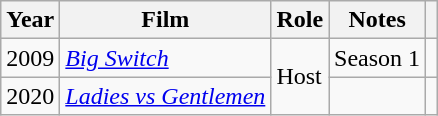<table class="wikitable sortable">
<tr>
<th>Year</th>
<th>Film</th>
<th>Role</th>
<th class="unsortable">Notes</th>
<th class="unsortable"></th>
</tr>
<tr>
<td>2009</td>
<td><em><a href='#'>Big Switch</a></em></td>
<td rowspan="2">Host</td>
<td>Season 1</td>
<td></td>
</tr>
<tr>
<td>2020</td>
<td><em><a href='#'>Ladies vs Gentlemen</a></em></td>
<td></td>
<td></td>
</tr>
</table>
